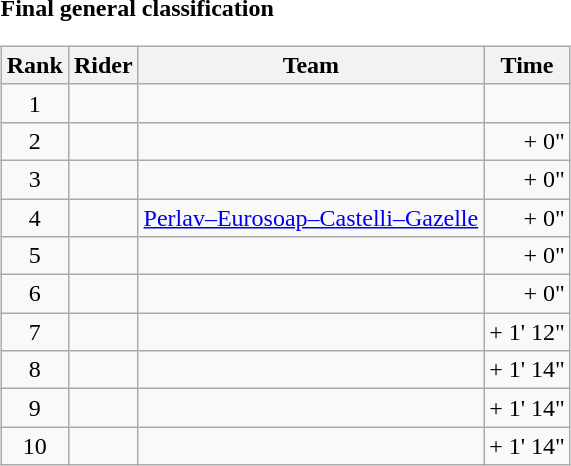<table>
<tr>
<td><strong>Final general classification</strong><br><table class="wikitable">
<tr>
<th scope="col">Rank</th>
<th scope="col">Rider</th>
<th scope="col">Team</th>
<th scope="col">Time</th>
</tr>
<tr>
<td style="text-align:center;">1</td>
<td></td>
<td></td>
<td style="text-align:right;"></td>
</tr>
<tr>
<td style="text-align:center;">2</td>
<td></td>
<td></td>
<td style="text-align:right;">+ 0"</td>
</tr>
<tr>
<td style="text-align:center;">3</td>
<td></td>
<td></td>
<td style="text-align:right;">+ 0"</td>
</tr>
<tr>
<td style="text-align:center;">4</td>
<td></td>
<td><a href='#'>Perlav–Eurosoap–Castelli–Gazelle</a></td>
<td style="text-align:right;">+ 0"</td>
</tr>
<tr>
<td style="text-align:center;">5</td>
<td></td>
<td></td>
<td style="text-align:right;">+ 0"</td>
</tr>
<tr>
<td style="text-align:center;">6</td>
<td></td>
<td></td>
<td style="text-align:right;">+ 0"</td>
</tr>
<tr>
<td style="text-align:center;">7</td>
<td></td>
<td></td>
<td style="text-align:right;">+ 1' 12"</td>
</tr>
<tr>
<td style="text-align:center;">8</td>
<td></td>
<td></td>
<td style="text-align:right;">+ 1' 14"</td>
</tr>
<tr>
<td style="text-align:center;">9</td>
<td></td>
<td></td>
<td style="text-align:right;">+ 1' 14"</td>
</tr>
<tr>
<td style="text-align:center;">10</td>
<td></td>
<td></td>
<td style="text-align:right;">+ 1' 14"</td>
</tr>
</table>
</td>
</tr>
</table>
